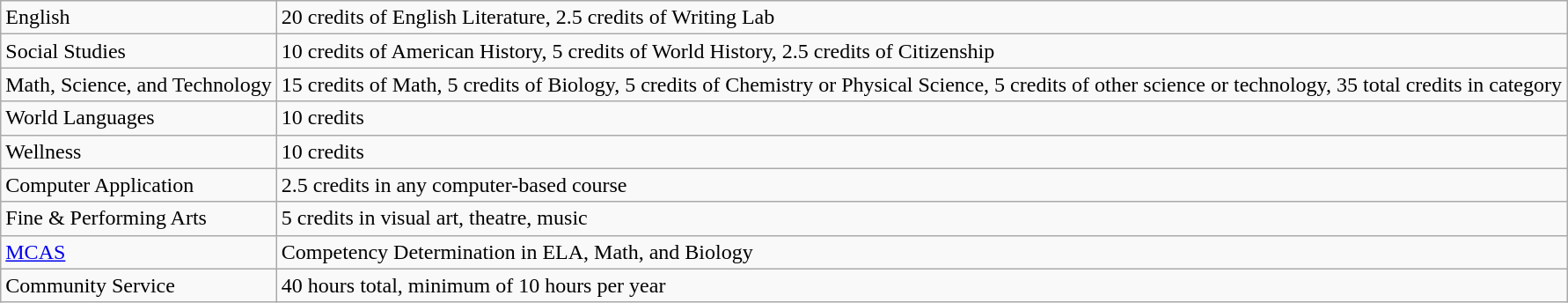<table class="wikitable">
<tr>
<td>English</td>
<td>20 credits of English Literature, 2.5 credits of Writing Lab</td>
</tr>
<tr>
<td>Social Studies</td>
<td>10 credits of American History, 5 credits of World History, 2.5 credits of Citizenship</td>
</tr>
<tr>
<td>Math, Science, and Technology</td>
<td>15 credits of Math, 5 credits of Biology, 5 credits of Chemistry or Physical Science, 5 credits of other science or technology, 35 total credits in category</td>
</tr>
<tr>
<td>World Languages</td>
<td>10 credits</td>
</tr>
<tr>
<td>Wellness</td>
<td>10 credits</td>
</tr>
<tr>
<td>Computer Application</td>
<td>2.5 credits in any computer-based course</td>
</tr>
<tr>
<td>Fine & Performing Arts</td>
<td>5 credits in visual art, theatre, music</td>
</tr>
<tr>
<td><a href='#'>MCAS</a></td>
<td>Competency Determination in ELA, Math, and Biology</td>
</tr>
<tr>
<td>Community Service</td>
<td>40 hours total, minimum of 10 hours per year</td>
</tr>
</table>
